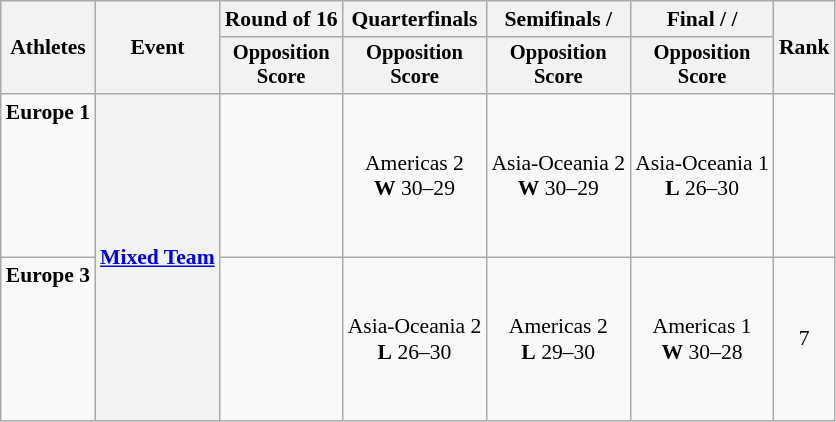<table class=wikitable style="font-size:90%">
<tr>
<th rowspan="2">Athletes</th>
<th rowspan="2">Event</th>
<th>Round of 16</th>
<th>Quarterfinals</th>
<th>Semifinals / </th>
<th>Final /  / </th>
<th rowspan=2>Rank</th>
</tr>
<tr style="font-size:95%">
<th>Opposition<br>Score</th>
<th>Opposition<br>Score</th>
<th>Opposition<br>Score</th>
<th>Opposition<br>Score</th>
</tr>
<tr align=center>
<td align=left><strong>Europe 1</strong><br><br><br><br><br><br></td>
<th rowspan=2 align=left><a href='#'>Mixed Team</a></th>
<td></td>
<td>Americas 2<br><strong>W</strong> 30–29</td>
<td>Asia-Oceania 2<br><strong>W</strong> 30–29</td>
<td>Asia-Oceania 1<br><strong>L</strong> 26–30</td>
<td></td>
</tr>
<tr align=center>
<td align=left><strong>Europe 3</strong><br><br><br><br><br><br></td>
<td></td>
<td>Asia-Oceania 2<br><strong>L</strong> 26–30</td>
<td>Americas 2<br><strong>L</strong> 29–30</td>
<td>Americas 1<br><strong>W</strong> 30–28</td>
<td>7</td>
</tr>
</table>
